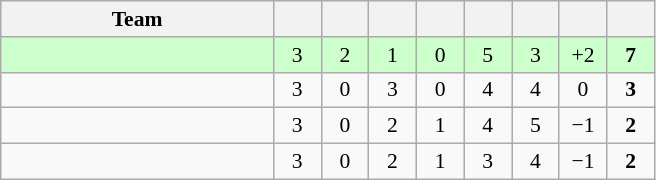<table class="wikitable" style="text-align: center; font-size: 90%;">
<tr>
<th width=175>Team</th>
<th width=25></th>
<th width=25></th>
<th width=25></th>
<th width=25></th>
<th width=25></th>
<th width=25></th>
<th width=25></th>
<th width=25></th>
</tr>
<tr bgcolor=#ccffcc>
<td align=left></td>
<td>3</td>
<td>2</td>
<td>1</td>
<td>0</td>
<td>5</td>
<td>3</td>
<td>+2</td>
<td><strong>7</strong></td>
</tr>
<tr>
<td align=left></td>
<td>3</td>
<td>0</td>
<td>3</td>
<td>0</td>
<td>4</td>
<td>4</td>
<td>0</td>
<td><strong>3</strong></td>
</tr>
<tr>
<td align=left></td>
<td>3</td>
<td>0</td>
<td>2</td>
<td>1</td>
<td>4</td>
<td>5</td>
<td>−1</td>
<td><strong>2</strong></td>
</tr>
<tr>
<td align=left></td>
<td>3</td>
<td>0</td>
<td>2</td>
<td>1</td>
<td>3</td>
<td>4</td>
<td>−1</td>
<td><strong>2</strong></td>
</tr>
</table>
